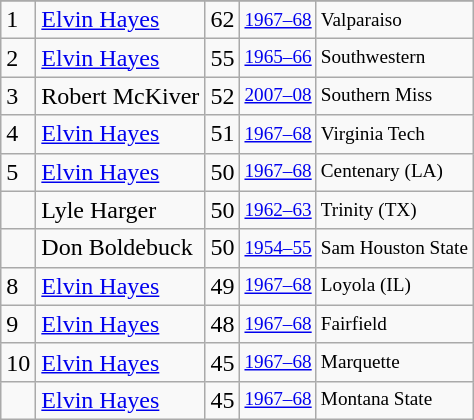<table class="wikitable">
<tr>
</tr>
<tr>
<td>1</td>
<td><a href='#'>Elvin Hayes</a></td>
<td>62</td>
<td style="font-size:80%;"><a href='#'>1967–68</a></td>
<td style="font-size:80%;">Valparaiso</td>
</tr>
<tr>
<td>2</td>
<td><a href='#'>Elvin Hayes</a></td>
<td>55</td>
<td style="font-size:80%;"><a href='#'>1965–66</a></td>
<td style="font-size:80%;">Southwestern</td>
</tr>
<tr>
<td>3</td>
<td>Robert McKiver</td>
<td>52</td>
<td style="font-size:80%;"><a href='#'>2007–08</a></td>
<td style="font-size:80%;">Southern Miss</td>
</tr>
<tr>
<td>4</td>
<td><a href='#'>Elvin Hayes</a></td>
<td>51</td>
<td style="font-size:80%;"><a href='#'>1967–68</a></td>
<td style="font-size:80%;">Virginia Tech</td>
</tr>
<tr>
<td>5</td>
<td><a href='#'>Elvin Hayes</a></td>
<td>50</td>
<td style="font-size:80%;"><a href='#'>1967–68</a></td>
<td style="font-size:80%;">Centenary (LA)</td>
</tr>
<tr>
<td></td>
<td>Lyle Harger</td>
<td>50</td>
<td style="font-size:80%;"><a href='#'>1962–63</a></td>
<td style="font-size:80%;">Trinity (TX)</td>
</tr>
<tr>
<td></td>
<td>Don Boldebuck</td>
<td>50</td>
<td style="font-size:80%;"><a href='#'>1954–55</a></td>
<td style="font-size:80%;">Sam Houston State</td>
</tr>
<tr>
<td>8</td>
<td><a href='#'>Elvin Hayes</a></td>
<td>49</td>
<td style="font-size:80%;"><a href='#'>1967–68</a></td>
<td style="font-size:80%;">Loyola (IL)</td>
</tr>
<tr>
<td>9</td>
<td><a href='#'>Elvin Hayes</a></td>
<td>48</td>
<td style="font-size:80%;"><a href='#'>1967–68</a></td>
<td style="font-size:80%;">Fairfield</td>
</tr>
<tr>
<td>10</td>
<td><a href='#'>Elvin Hayes</a></td>
<td>45</td>
<td style="font-size:80%;"><a href='#'>1967–68</a></td>
<td style="font-size:80%;">Marquette</td>
</tr>
<tr>
<td></td>
<td><a href='#'>Elvin Hayes</a></td>
<td>45</td>
<td style="font-size:80%;"><a href='#'>1967–68</a></td>
<td style="font-size:80%;">Montana State</td>
</tr>
</table>
